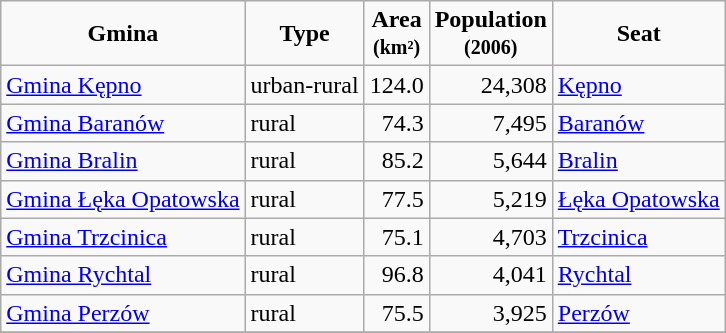<table class="wikitable">
<tr>
<td style="text-align:center;"><strong>Gmina</strong></td>
<td style="text-align:center;"><strong>Type</strong></td>
<td style="text-align:center;"><strong>Area<br><small>(km²)</small></strong></td>
<td style="text-align:center;"><strong>Population<br><small>(2006)</small></strong></td>
<td style="text-align:center;"><strong>Seat</strong></td>
</tr>
<tr>
<td><a href='#'>Gmina Kępno</a></td>
<td>urban-rural</td>
<td style="text-align:right;">124.0</td>
<td style="text-align:right;">24,308</td>
<td><a href='#'>Kępno</a></td>
</tr>
<tr>
<td><a href='#'>Gmina Baranów</a></td>
<td>rural</td>
<td style="text-align:right;">74.3</td>
<td style="text-align:right;">7,495</td>
<td><a href='#'>Baranów</a></td>
</tr>
<tr>
<td><a href='#'>Gmina Bralin</a></td>
<td>rural</td>
<td style="text-align:right;">85.2</td>
<td style="text-align:right;">5,644</td>
<td><a href='#'>Bralin</a></td>
</tr>
<tr>
<td><a href='#'>Gmina Łęka Opatowska</a></td>
<td>rural</td>
<td style="text-align:right;">77.5</td>
<td style="text-align:right;">5,219</td>
<td><a href='#'>Łęka Opatowska</a></td>
</tr>
<tr>
<td><a href='#'>Gmina Trzcinica</a></td>
<td>rural</td>
<td style="text-align:right;">75.1</td>
<td style="text-align:right;">4,703</td>
<td><a href='#'>Trzcinica</a></td>
</tr>
<tr>
<td><a href='#'>Gmina Rychtal</a></td>
<td>rural</td>
<td style="text-align:right;">96.8</td>
<td style="text-align:right;">4,041</td>
<td><a href='#'>Rychtal</a></td>
</tr>
<tr>
<td><a href='#'>Gmina Perzów</a></td>
<td>rural</td>
<td style="text-align:right;">75.5</td>
<td style="text-align:right;">3,925</td>
<td><a href='#'>Perzów</a></td>
</tr>
<tr>
</tr>
</table>
